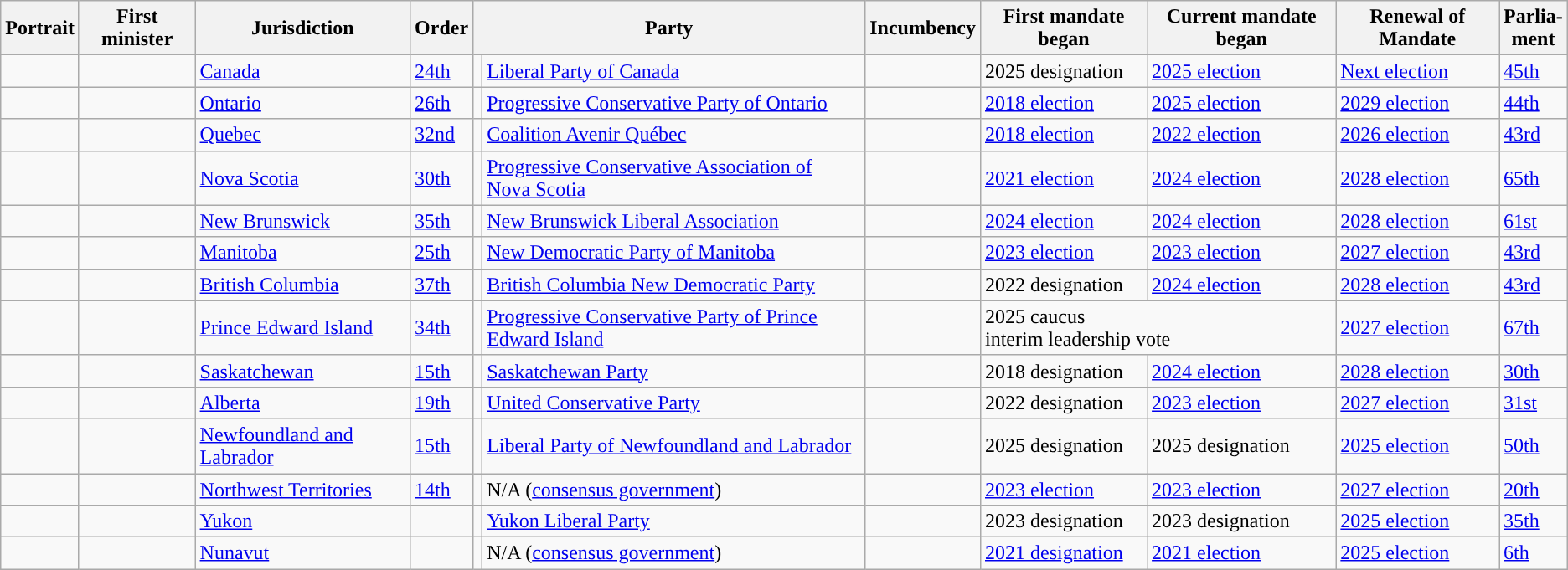<table class="wikitable sortable sticky-header" style=text-align:left;">
<tr>
<th>Portrait</th>
<th>First minister</th>
<th>Jurisdiction</th>
<th>Order</th>
<th colspan=2>Party</th>
<th>Incumbency</th>
<th>First mandate began</th>
<th>Current mandate began</th>
<th>Renewal of Mandate</th>
<th>Parlia-<br>ment</th>
</tr>
<tr style="display:none;">
<td></td>
<td></td>
<td></td>
<td></td>
<td></td>
<td></td>
<td></td>
<td></td>
<td></td>
<td></td>
<td></td>
<td></td>
<td></td>
</tr>
<tr>
<td></td>
<td></td>
<td><a href='#'>Canada</a></td>
<td><a href='#'>24th</a></td>
<td style="background:"></td>
<td><a href='#'>Liberal Party of Canada</a></td>
<td></td>
<td>2025 designation</td>
<td><a href='#'>2025 election</a></td>
<td><a href='#'>Next election</a></td>
<td><a href='#'>45th</a></td>
</tr>
<tr>
<td></td>
<td></td>
<td><a href='#'>Ontario</a></td>
<td><a href='#'>26th</a></td>
<td style="background:"></td>
<td><a href='#'>Progressive Conservative Party of Ontario</a></td>
<td></td>
<td><a href='#'>2018 election</a></td>
<td><a href='#'>2025 election</a></td>
<td><a href='#'>2029 election</a></td>
<td><a href='#'>44th</a></td>
</tr>
<tr>
<td></td>
<td></td>
<td><a href='#'>Quebec</a></td>
<td><a href='#'>32nd</a></td>
<td style="background:"></td>
<td><a href='#'>Coalition Avenir Québec</a></td>
<td></td>
<td><a href='#'>2018 election</a></td>
<td><a href='#'>2022 election</a></td>
<td><a href='#'>2026 election</a></td>
<td><a href='#'>43rd</a></td>
</tr>
<tr>
<td></td>
<td></td>
<td><a href='#'>Nova Scotia</a></td>
<td><a href='#'>30th</a></td>
<td style="background:"></td>
<td><a href='#'>Progressive Conservative Association of Nova Scotia</a></td>
<td></td>
<td><a href='#'>2021 election</a></td>
<td><a href='#'>2024 election</a></td>
<td><a href='#'>2028 election</a></td>
<td><a href='#'>65th</a></td>
</tr>
<tr>
<td></td>
<td></td>
<td><a href='#'>New Brunswick</a></td>
<td><a href='#'>35th</a></td>
<td style="background:"></td>
<td><a href='#'>New Brunswick Liberal Association</a></td>
<td></td>
<td><a href='#'>2024 election</a></td>
<td><a href='#'>2024 election</a></td>
<td><a href='#'>2028 election</a></td>
<td><a href='#'>61st</a></td>
</tr>
<tr>
<td></td>
<td></td>
<td><a href='#'>Manitoba</a></td>
<td><a href='#'>25th</a></td>
<td style="background:"></td>
<td><a href='#'>New Democratic Party of Manitoba</a></td>
<td></td>
<td><a href='#'>2023 election</a></td>
<td><a href='#'>2023 election</a></td>
<td><a href='#'>2027 election</a></td>
<td><a href='#'>43rd</a></td>
</tr>
<tr>
<td></td>
<td></td>
<td><a href='#'>British Columbia</a></td>
<td><a href='#'>37th</a></td>
<td style="background:"></td>
<td><a href='#'>British Columbia New Democratic Party</a></td>
<td></td>
<td>2022 designation</td>
<td><a href='#'>2024 election</a></td>
<td><a href='#'>2028 election</a></td>
<td><a href='#'>43rd</a></td>
</tr>
<tr>
<td></td>
<td></td>
<td><a href='#'>Prince Edward Island</a></td>
<td><a href='#'>34th</a></td>
<td style="background:"></td>
<td><a href='#'>Progressive Conservative Party of Prince Edward Island</a></td>
<td></td>
<td colspan="2">2025 caucus <br> interim leadership vote</td>
<td><a href='#'>2027 election</a></td>
<td><a href='#'>67th</a></td>
</tr>
<tr>
<td></td>
<td></td>
<td><a href='#'>Saskatchewan</a></td>
<td><a href='#'>15th</a></td>
<td style="background:"></td>
<td><a href='#'>Saskatchewan Party</a></td>
<td></td>
<td>2018 designation</td>
<td><a href='#'>2024 election</a></td>
<td><a href='#'>2028 election</a></td>
<td><a href='#'>30th</a></td>
</tr>
<tr>
<td></td>
<td></td>
<td><a href='#'>Alberta</a></td>
<td><a href='#'>19th</a></td>
<td style="background:"></td>
<td><a href='#'>United Conservative Party</a></td>
<td></td>
<td> 2022 designation</td>
<td><a href='#'>2023 election</a></td>
<td><a href='#'>2027 election</a></td>
<td><a href='#'>31st</a></td>
</tr>
<tr>
<td></td>
<td></td>
<td><a href='#'>Newfoundland and Labrador</a></td>
<td><a href='#'>15th</a></td>
<td style="background:"></td>
<td><a href='#'>Liberal Party of Newfoundland and Labrador</a></td>
<td></td>
<td> 2025 designation</td>
<td> 2025 designation</td>
<td><a href='#'>2025 election</a></td>
<td><a href='#'>50th</a></td>
</tr>
<tr>
<td></td>
<td></td>
<td><a href='#'>Northwest Territories</a></td>
<td><a href='#'>14th</a></td>
<td style="background:"></td>
<td>N/A (<a href='#'>consensus government</a>)</td>
<td></td>
<td><a href='#'>2023 election</a></td>
<td><a href='#'>2023 election</a></td>
<td><a href='#'>2027 election</a></td>
<td><a href='#'>20th</a></td>
</tr>
<tr>
<td></td>
<td></td>
<td><a href='#'>Yukon</a></td>
<td></td>
<td style="background:"></td>
<td><a href='#'>Yukon Liberal Party</a></td>
<td></td>
<td>2023 designation</td>
<td>2023 designation</td>
<td><a href='#'>2025 election</a></td>
<td><a href='#'>35th</a></td>
</tr>
<tr>
<td></td>
<td></td>
<td><a href='#'>Nunavut</a></td>
<td></td>
<td style="background:"></td>
<td>N/A (<a href='#'>consensus government</a>)</td>
<td></td>
<td><a href='#'>2021 designation</a></td>
<td><a href='#'>2021 election</a></td>
<td><a href='#'>2025 election</a></td>
<td><a href='#'>6th</a></td>
</tr>
</table>
